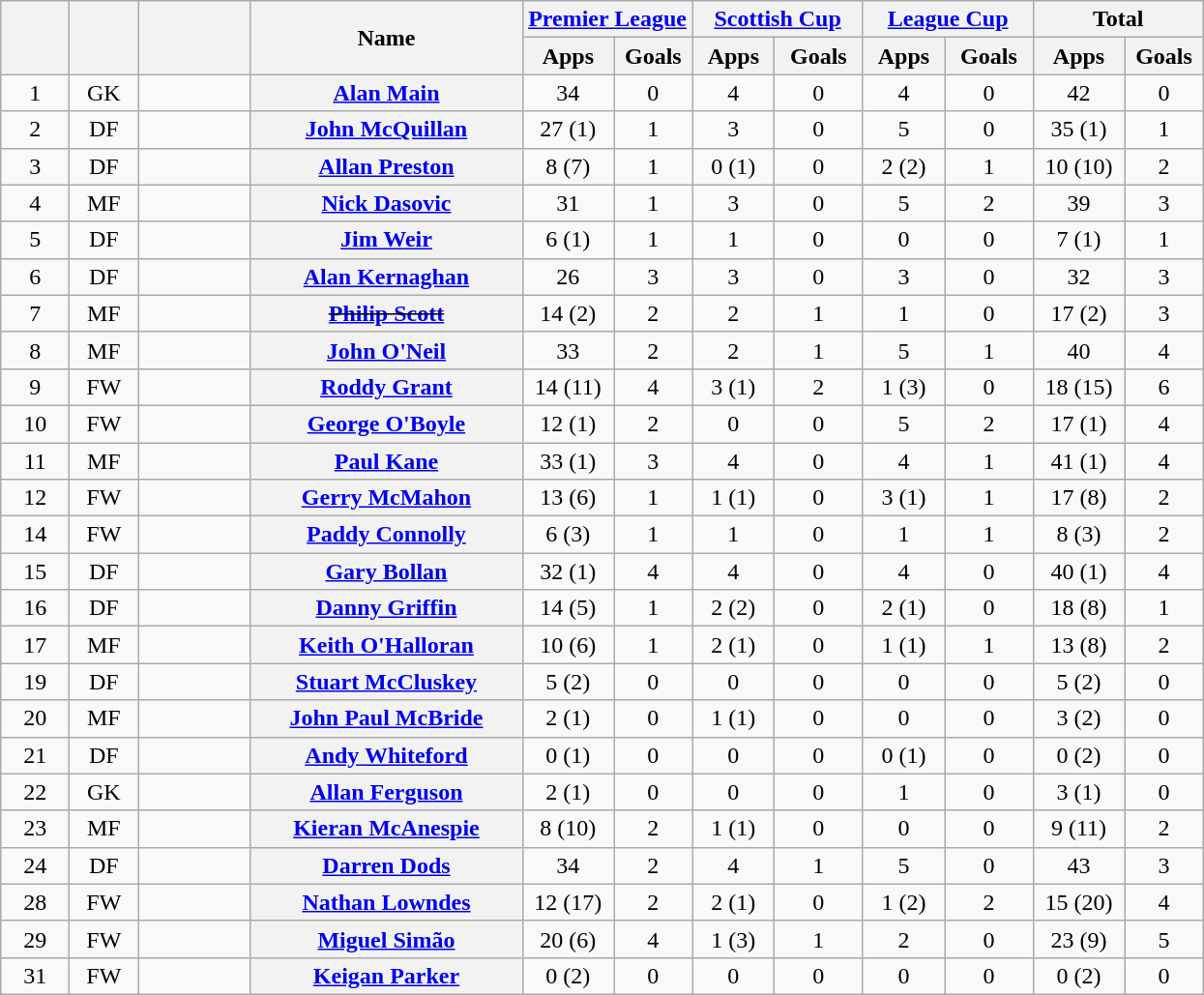<table class="wikitable plainrowheaders" style="text-align:center">
<tr>
<th rowspan=2 width=40></th>
<th rowspan=2 width=40></th>
<th rowspan=2 width=70></th>
<th rowspan=2 width=180 scope=col>Name</th>
<th colspan=2 width=110><a href='#'>Premier League</a></th>
<th colspan=2 width=110><a href='#'>Scottish Cup</a></th>
<th colspan=2 width=110><a href='#'>League Cup</a></th>
<th colspan=2 width=110>Total</th>
</tr>
<tr>
<th>Apps</th>
<th>Goals</th>
<th>Apps</th>
<th>Goals</th>
<th>Apps</th>
<th>Goals</th>
<th>Apps</th>
<th>Goals</th>
</tr>
<tr>
<td>1</td>
<td>GK</td>
<td></td>
<th scope=row><a href='#'>Alan Main</a></th>
<td>34</td>
<td>0</td>
<td>4</td>
<td>0</td>
<td>4</td>
<td>0</td>
<td>42</td>
<td>0</td>
</tr>
<tr>
<td>2</td>
<td>DF</td>
<td></td>
<th scope=row><a href='#'>John McQuillan</a></th>
<td>27 (1)</td>
<td>1</td>
<td>3</td>
<td>0</td>
<td>5</td>
<td>0</td>
<td>35 (1)</td>
<td>1</td>
</tr>
<tr>
<td>3</td>
<td>DF</td>
<td></td>
<th scope=row><a href='#'>Allan Preston</a></th>
<td>8 (7)</td>
<td>1</td>
<td>0 (1)</td>
<td>0</td>
<td>2 (2)</td>
<td>1</td>
<td>10 (10)</td>
<td>2</td>
</tr>
<tr>
<td>4</td>
<td>MF</td>
<td></td>
<th scope=row><a href='#'>Nick Dasovic</a></th>
<td>31</td>
<td>1</td>
<td>3</td>
<td>0</td>
<td>5</td>
<td>2</td>
<td>39</td>
<td>3</td>
</tr>
<tr>
<td>5</td>
<td>DF</td>
<td></td>
<th scope=row><a href='#'>Jim Weir</a></th>
<td>6 (1)</td>
<td>1</td>
<td>1</td>
<td>0</td>
<td>0</td>
<td>0</td>
<td>7 (1)</td>
<td>1</td>
</tr>
<tr>
<td>6</td>
<td>DF</td>
<td></td>
<th scope=row><a href='#'>Alan Kernaghan</a></th>
<td>26</td>
<td>3</td>
<td>3</td>
<td>0</td>
<td>3</td>
<td>0</td>
<td>32</td>
<td>3</td>
</tr>
<tr>
<td>7</td>
<td>MF</td>
<td></td>
<th scope="row"><s><a href='#'>Philip Scott</a></s> </th>
<td>14 (2)</td>
<td>2</td>
<td>2</td>
<td>1</td>
<td>1</td>
<td>0</td>
<td>17 (2)</td>
<td>3</td>
</tr>
<tr>
<td>8</td>
<td>MF</td>
<td></td>
<th scope="row"><a href='#'>John O'Neil</a></th>
<td>33</td>
<td>2</td>
<td>2</td>
<td>1</td>
<td>5</td>
<td>1</td>
<td>40</td>
<td>4</td>
</tr>
<tr>
<td>9</td>
<td>FW</td>
<td></td>
<th scope="row"><a href='#'>Roddy Grant</a></th>
<td>14 (11)</td>
<td>4</td>
<td>3 (1)</td>
<td>2</td>
<td>1 (3)</td>
<td>0</td>
<td>18 (15)</td>
<td>6</td>
</tr>
<tr>
<td>10</td>
<td>FW</td>
<td></td>
<th scope="row"><a href='#'>George O'Boyle</a></th>
<td>12 (1)</td>
<td>2</td>
<td>0</td>
<td>0</td>
<td>5</td>
<td>2</td>
<td>17 (1)</td>
<td>4</td>
</tr>
<tr>
<td>11</td>
<td>MF</td>
<td></td>
<th scope="row"><a href='#'>Paul Kane</a></th>
<td>33 (1)</td>
<td>3</td>
<td>4</td>
<td>0</td>
<td>4</td>
<td>1</td>
<td>41 (1)</td>
<td>4</td>
</tr>
<tr>
<td>12</td>
<td>FW</td>
<td></td>
<th scope="row"><a href='#'>Gerry McMahon</a></th>
<td>13 (6)</td>
<td>1</td>
<td>1 (1)</td>
<td>0</td>
<td>3 (1)</td>
<td>1</td>
<td>17 (8)</td>
<td>2</td>
</tr>
<tr>
<td>14</td>
<td>FW</td>
<td></td>
<th scope="row"><a href='#'>Paddy Connolly</a></th>
<td>6 (3)</td>
<td>1</td>
<td>1</td>
<td>0</td>
<td>1</td>
<td>1</td>
<td>8 (3)</td>
<td>2</td>
</tr>
<tr>
<td>15</td>
<td>DF</td>
<td></td>
<th scope="row"><a href='#'>Gary Bollan</a></th>
<td>32 (1)</td>
<td>4</td>
<td>4</td>
<td>0</td>
<td>4</td>
<td>0</td>
<td>40 (1)</td>
<td>4</td>
</tr>
<tr>
<td>16</td>
<td>DF</td>
<td></td>
<th scope="row"><a href='#'>Danny Griffin</a></th>
<td>14 (5)</td>
<td>1</td>
<td>2 (2)</td>
<td>0</td>
<td>2 (1)</td>
<td>0</td>
<td>18 (8)</td>
<td>1</td>
</tr>
<tr>
<td>17</td>
<td>MF</td>
<td></td>
<th scope="row"><a href='#'>Keith O'Halloran</a></th>
<td>10 (6)</td>
<td>1</td>
<td>2 (1)</td>
<td>0</td>
<td>1 (1)</td>
<td>1</td>
<td>13 (8)</td>
<td>2</td>
</tr>
<tr>
<td>19</td>
<td>DF</td>
<td></td>
<th scope=row><a href='#'>Stuart McCluskey</a></th>
<td>5 (2)</td>
<td>0</td>
<td>0</td>
<td>0</td>
<td>0</td>
<td>0</td>
<td>5 (2)</td>
<td>0</td>
</tr>
<tr>
<td>20</td>
<td>MF</td>
<td></td>
<th scope=row><a href='#'>John Paul McBride</a></th>
<td>2 (1)</td>
<td>0</td>
<td>1 (1)</td>
<td>0</td>
<td>0</td>
<td>0</td>
<td>3 (2)</td>
<td>0</td>
</tr>
<tr>
<td>21</td>
<td>DF</td>
<td></td>
<th scope=row><a href='#'>Andy Whiteford</a></th>
<td>0 (1)</td>
<td>0</td>
<td>0</td>
<td>0</td>
<td>0 (1)</td>
<td>0</td>
<td>0 (2)</td>
<td>0</td>
</tr>
<tr>
<td>22</td>
<td>GK</td>
<td></td>
<th scope=row><a href='#'>Allan Ferguson</a></th>
<td>2 (1)</td>
<td>0</td>
<td>0</td>
<td>0</td>
<td>1</td>
<td>0</td>
<td>3 (1)</td>
<td>0</td>
</tr>
<tr>
<td>23</td>
<td>MF</td>
<td></td>
<th scope=row><a href='#'>Kieran McAnespie</a></th>
<td>8 (10)</td>
<td>2</td>
<td>1 (1)</td>
<td>0</td>
<td>0</td>
<td>0</td>
<td>9 (11)</td>
<td>2</td>
</tr>
<tr>
<td>24</td>
<td>DF</td>
<td></td>
<th scope=row><a href='#'>Darren Dods</a></th>
<td>34</td>
<td>2</td>
<td>4</td>
<td>1</td>
<td>5</td>
<td>0</td>
<td>43</td>
<td>3</td>
</tr>
<tr>
<td>28</td>
<td>FW</td>
<td></td>
<th scope="row"><a href='#'>Nathan Lowndes</a></th>
<td>12 (17)</td>
<td>2</td>
<td>2 (1)</td>
<td>0</td>
<td>1 (2)</td>
<td>2</td>
<td>15 (20)</td>
<td>4</td>
</tr>
<tr>
<td>29</td>
<td>FW</td>
<td></td>
<th scope="row"><a href='#'>Miguel Simão</a></th>
<td>20 (6)</td>
<td>4</td>
<td>1 (3)</td>
<td>1</td>
<td>2</td>
<td>0</td>
<td>23 (9)</td>
<td>5</td>
</tr>
<tr>
<td>31</td>
<td>FW</td>
<td></td>
<th scope="row"><a href='#'>Keigan Parker</a></th>
<td>0 (2)</td>
<td>0</td>
<td>0</td>
<td>0</td>
<td>0</td>
<td>0</td>
<td>0 (2)</td>
<td>0</td>
</tr>
</table>
